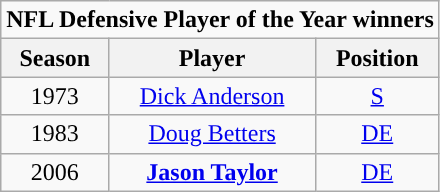<table class="wikitable" style="text-align:center">
<tr>
<td colspan="3"><strong>NFL Defensive Player of the Year winners</strong></td>
</tr>
<tr>
<th>Season</th>
<th>Player</th>
<th>Position</th>
</tr>
<tr>
<td>1973</td>
<td><a href='#'>Dick Anderson</a></td>
<td><a href='#'>S</a></td>
</tr>
<tr>
<td>1983</td>
<td><a href='#'>Doug Betters</a></td>
<td><a href='#'>DE</a></td>
</tr>
<tr>
<td>2006</td>
<td><strong><a href='#'>Jason Taylor</a></strong></td>
<td><a href='#'>DE</a></td>
</tr>
</table>
